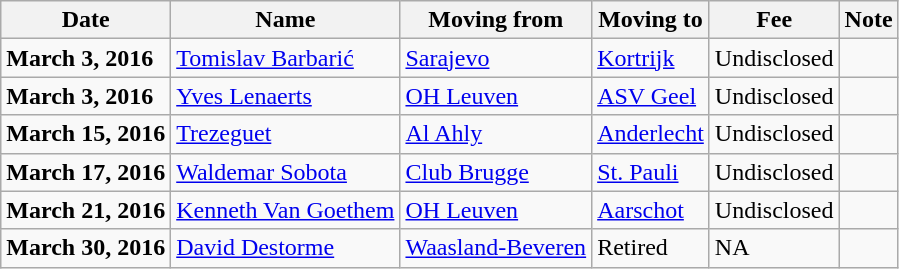<table class="wikitable sortable">
<tr>
<th>Date</th>
<th>Name</th>
<th>Moving from</th>
<th>Moving to</th>
<th>Fee</th>
<th>Note</th>
</tr>
<tr>
<td><strong>March 3, 2016</strong></td>
<td> <a href='#'>Tomislav Barbarić</a></td>
<td> <a href='#'>Sarajevo</a></td>
<td> <a href='#'>Kortrijk</a></td>
<td>Undisclosed </td>
<td></td>
</tr>
<tr>
<td><strong>March 3, 2016</strong></td>
<td> <a href='#'>Yves Lenaerts</a></td>
<td> <a href='#'>OH Leuven</a></td>
<td> <a href='#'>ASV Geel</a></td>
<td>Undisclosed </td>
<td></td>
</tr>
<tr>
<td><strong>March 15, 2016</strong></td>
<td> <a href='#'>Trezeguet</a></td>
<td> <a href='#'>Al Ahly</a></td>
<td> <a href='#'>Anderlecht</a></td>
<td>Undisclosed </td>
<td align=center></td>
</tr>
<tr>
<td><strong>March 17, 2016</strong></td>
<td> <a href='#'>Waldemar Sobota</a></td>
<td> <a href='#'>Club Brugge</a></td>
<td> <a href='#'>St. Pauli</a></td>
<td>Undisclosed </td>
<td align=center></td>
</tr>
<tr>
<td><strong>March 21, 2016</strong></td>
<td> <a href='#'>Kenneth Van Goethem</a></td>
<td> <a href='#'>OH Leuven</a></td>
<td> <a href='#'>Aarschot</a></td>
<td>Undisclosed </td>
<td align=center></td>
</tr>
<tr>
<td><strong>March 30, 2016</strong></td>
<td> <a href='#'>David Destorme</a></td>
<td> <a href='#'>Waasland-Beveren</a></td>
<td>Retired</td>
<td>NA </td>
<td></td>
</tr>
</table>
